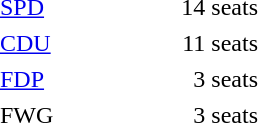<table cellpadding="2" style="width:180px; text-align:right; white-space:nowrap;">
<tr>
<td style="text-align:left;"><a href='#'>SPD</a></td>
<td>14 seats</td>
</tr>
<tr>
<td style="text-align:left;"><a href='#'>CDU</a></td>
<td>11 seats</td>
</tr>
<tr>
<td style="text-align:left;"><a href='#'>FDP</a></td>
<td>3 seats</td>
</tr>
<tr>
<td style="text-align:left;">FWG</td>
<td>3 seats</td>
</tr>
</table>
